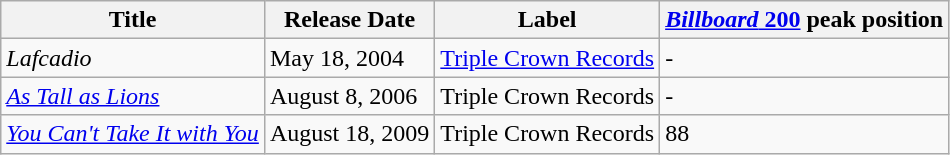<table class="wikitable">
<tr>
<th>Title</th>
<th>Release Date</th>
<th>Label</th>
<th><a href='#'><em>Billboard</em> 200</a> peak position</th>
</tr>
<tr>
<td><em>Lafcadio</em></td>
<td>May 18, 2004</td>
<td><a href='#'>Triple Crown Records</a></td>
<td>-</td>
</tr>
<tr>
<td><em><a href='#'>As Tall as Lions</a></em></td>
<td>August 8, 2006</td>
<td>Triple Crown Records</td>
<td>-</td>
</tr>
<tr>
<td><em><a href='#'>You Can't Take It with You</a></em></td>
<td>August 18, 2009</td>
<td>Triple Crown Records</td>
<td>88</td>
</tr>
</table>
